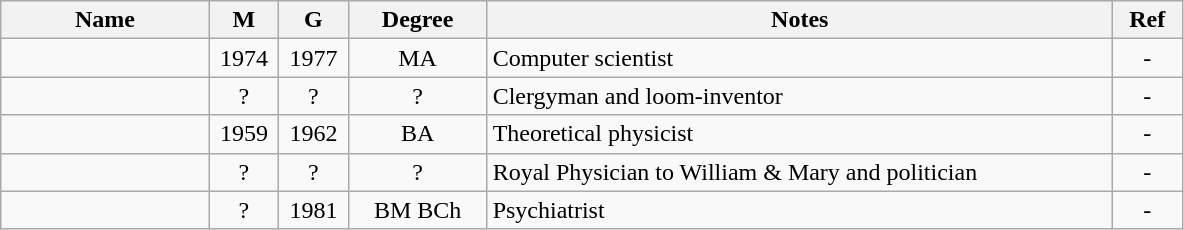<table class="wikitable sortable">
<tr>
<th width="15%">Name</th>
<th width="5%">M</th>
<th width="5%">G</th>
<th width="10%" class="unsortable">Degree</th>
<th width="45%" class="unsortable">Notes</th>
<th width="5%" class="unsortable">Ref</th>
</tr>
<tr>
<td></td>
<td align="center">1974</td>
<td align="center">1977</td>
<td align="center">MA</td>
<td>Computer scientist</td>
<td align="center">-</td>
</tr>
<tr valign="top">
<td></td>
<td align="center">?</td>
<td align="center">?</td>
<td align="center">?</td>
<td>Clergyman and loom-inventor</td>
<td align="center">-</td>
</tr>
<tr valign="top">
<td></td>
<td align="center">1959</td>
<td align="center">1962</td>
<td align="center">BA</td>
<td>Theoretical physicist</td>
<td align="center">-</td>
</tr>
<tr>
<td></td>
<td align="center">?</td>
<td align="center">?</td>
<td align="center">?</td>
<td>Royal Physician to William & Mary and politician</td>
<td align="center">-</td>
</tr>
<tr>
<td></td>
<td align="center">?</td>
<td align="center">1981</td>
<td align="center">BM BCh</td>
<td>Psychiatrist</td>
<td align="center">-</td>
</tr>
</table>
